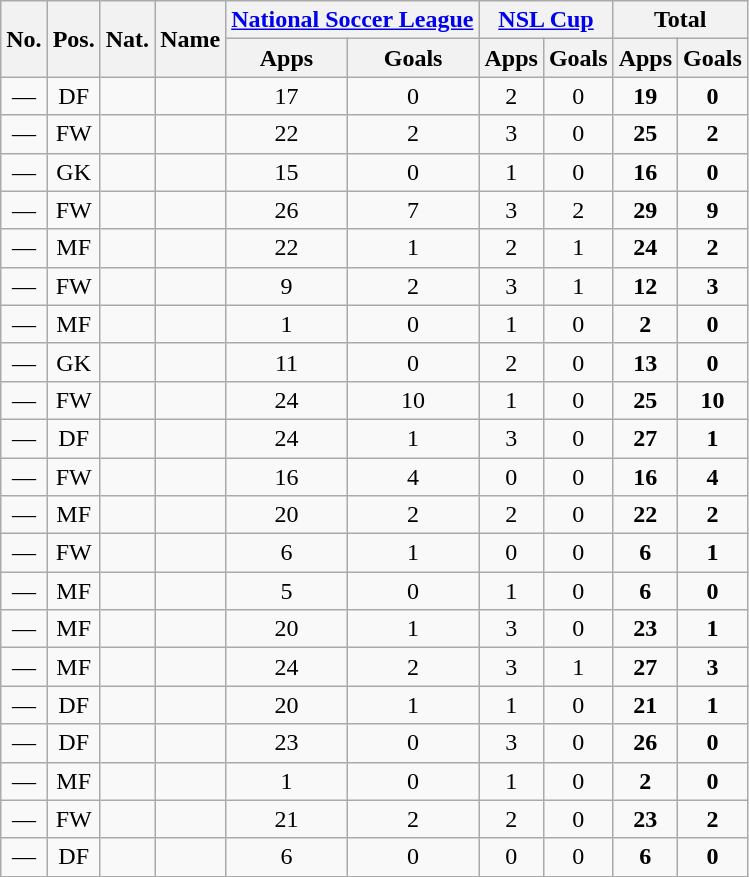<table class="wikitable sortable" style="text-align:center">
<tr>
<th rowspan="2">No.</th>
<th rowspan="2">Pos.</th>
<th rowspan="2">Nat.</th>
<th rowspan="2">Name</th>
<th colspan="2"><a href='#'>National Soccer League</a></th>
<th colspan="2"><a href='#'>NSL Cup</a></th>
<th colspan="2">Total</th>
</tr>
<tr>
<th>Apps</th>
<th>Goals</th>
<th>Apps</th>
<th>Goals</th>
<th>Apps</th>
<th>Goals</th>
</tr>
<tr>
<td>—</td>
<td>DF</td>
<td></td>
<td align=left></td>
<td>17</td>
<td>0</td>
<td>2</td>
<td>0</td>
<td><strong>19</strong></td>
<td><strong>0</strong></td>
</tr>
<tr>
<td>—</td>
<td>FW</td>
<td></td>
<td align=left></td>
<td>22</td>
<td>2</td>
<td>3</td>
<td>0</td>
<td><strong>25</strong></td>
<td><strong>2</strong></td>
</tr>
<tr>
<td>—</td>
<td>GK</td>
<td></td>
<td align=left></td>
<td>15</td>
<td>0</td>
<td>1</td>
<td>0</td>
<td><strong>16</strong></td>
<td><strong>0</strong></td>
</tr>
<tr>
<td>—</td>
<td>FW</td>
<td></td>
<td align=left></td>
<td>26</td>
<td>7</td>
<td>3</td>
<td>2</td>
<td><strong>29</strong></td>
<td><strong>9</strong></td>
</tr>
<tr>
<td>—</td>
<td>MF</td>
<td></td>
<td align=left></td>
<td>22</td>
<td>1</td>
<td>2</td>
<td>1</td>
<td><strong>24</strong></td>
<td><strong>2</strong></td>
</tr>
<tr>
<td>—</td>
<td>FW</td>
<td></td>
<td align=left></td>
<td>9</td>
<td>2</td>
<td>3</td>
<td>1</td>
<td><strong>12</strong></td>
<td><strong>3</strong></td>
</tr>
<tr>
<td>—</td>
<td>MF</td>
<td></td>
<td align=left></td>
<td>1</td>
<td>0</td>
<td>1</td>
<td>0</td>
<td><strong>2</strong></td>
<td><strong>0</strong></td>
</tr>
<tr>
<td>—</td>
<td>GK</td>
<td></td>
<td align=left></td>
<td>11</td>
<td>0</td>
<td>2</td>
<td>0</td>
<td><strong>13</strong></td>
<td><strong>0</strong></td>
</tr>
<tr>
<td>—</td>
<td>FW</td>
<td></td>
<td align=left></td>
<td>24</td>
<td>10</td>
<td>1</td>
<td>0</td>
<td><strong>25</strong></td>
<td><strong>10</strong></td>
</tr>
<tr>
<td>—</td>
<td>DF</td>
<td></td>
<td align=left></td>
<td>24</td>
<td>1</td>
<td>3</td>
<td>0</td>
<td><strong>27</strong></td>
<td><strong>1</strong></td>
</tr>
<tr>
<td>—</td>
<td>FW</td>
<td></td>
<td align=left></td>
<td>16</td>
<td>4</td>
<td>0</td>
<td>0</td>
<td><strong>16</strong></td>
<td><strong>4</strong></td>
</tr>
<tr>
<td>—</td>
<td>MF</td>
<td></td>
<td align=left></td>
<td>20</td>
<td>2</td>
<td>2</td>
<td>0</td>
<td><strong>22</strong></td>
<td><strong>2</strong></td>
</tr>
<tr>
<td>—</td>
<td>FW</td>
<td></td>
<td align=left></td>
<td>6</td>
<td>1</td>
<td>0</td>
<td>0</td>
<td><strong>6</strong></td>
<td><strong>1</strong></td>
</tr>
<tr>
<td>—</td>
<td>MF</td>
<td></td>
<td align=left></td>
<td>5</td>
<td>0</td>
<td>1</td>
<td>0</td>
<td><strong>6</strong></td>
<td><strong>0</strong></td>
</tr>
<tr>
<td>—</td>
<td>MF</td>
<td></td>
<td align=left></td>
<td>20</td>
<td>1</td>
<td>3</td>
<td>0</td>
<td><strong>23</strong></td>
<td><strong>1</strong></td>
</tr>
<tr>
<td>—</td>
<td>MF</td>
<td></td>
<td align=left></td>
<td>24</td>
<td>2</td>
<td>3</td>
<td>1</td>
<td><strong>27</strong></td>
<td><strong>3</strong></td>
</tr>
<tr>
<td>—</td>
<td>DF</td>
<td></td>
<td align=left></td>
<td>20</td>
<td>1</td>
<td>1</td>
<td>0</td>
<td><strong>21</strong></td>
<td><strong>1</strong></td>
</tr>
<tr>
<td>—</td>
<td>DF</td>
<td></td>
<td align=left></td>
<td>23</td>
<td>0</td>
<td>3</td>
<td>0</td>
<td><strong>26</strong></td>
<td><strong>0</strong></td>
</tr>
<tr>
<td>—</td>
<td>MF</td>
<td></td>
<td align=left></td>
<td>1</td>
<td>0</td>
<td>1</td>
<td>0</td>
<td><strong>2</strong></td>
<td><strong>0</strong></td>
</tr>
<tr>
<td>—</td>
<td>FW</td>
<td></td>
<td align=left></td>
<td>21</td>
<td>2</td>
<td>2</td>
<td>0</td>
<td><strong>23</strong></td>
<td><strong>2</strong></td>
</tr>
<tr>
<td>—</td>
<td>DF</td>
<td></td>
<td align=left></td>
<td>6</td>
<td>0</td>
<td>0</td>
<td>0</td>
<td><strong>6</strong></td>
<td><strong>0</strong></td>
</tr>
</table>
